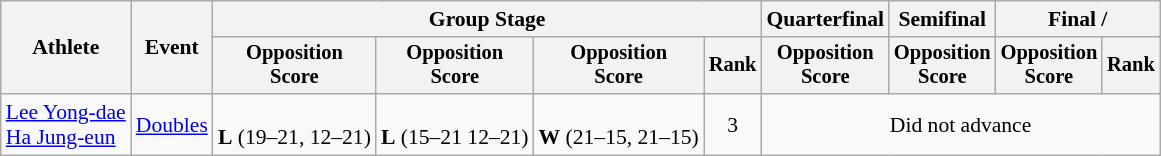<table class="wikitable" style="font-size:90%">
<tr>
<th rowspan=2>Athlete</th>
<th rowspan=2>Event</th>
<th colspan=4>Group Stage</th>
<th>Quarterfinal</th>
<th>Semifinal</th>
<th colspan=2>Final / </th>
</tr>
<tr style="font-size:95%">
<th>Opposition<br>Score</th>
<th>Opposition<br>Score</th>
<th>Opposition<br>Score</th>
<th>Rank</th>
<th>Opposition<br>Score</th>
<th>Opposition<br>Score</th>
<th>Opposition<br>Score</th>
<th>Rank</th>
</tr>
<tr align=center>
<td align=left><a href='#'>Lee Yong-dae</a><br><a href='#'>Ha Jung-eun</a></td>
<td align=left><a href='#'>Doubles</a></td>
<td> <br> <strong>L</strong> (19–21, 12–21)</td>
<td> <br> <strong>L</strong> (15–21 12–21)</td>
<td> <br> <strong>W</strong> (21–15, 21–15)</td>
<td>3</td>
<td colspan=4>Did not advance</td>
</tr>
</table>
